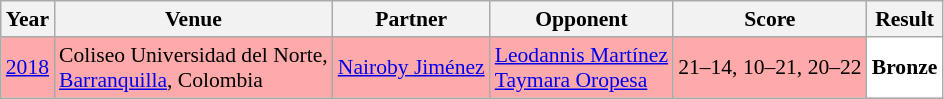<table class="sortable wikitable" style="font-size: 90%;">
<tr>
<th>Year</th>
<th>Venue</th>
<th>Partner</th>
<th>Opponent</th>
<th>Score</th>
<th>Result</th>
</tr>
<tr style="background:#FFAAAA">
<td align="center"><a href='#'>2018</a></td>
<td align="left">Coliseo Universidad del Norte,<br><a href='#'>Barranquilla</a>, Colombia</td>
<td align="left"> <a href='#'>Nairoby Jiménez</a></td>
<td align="left"> <a href='#'>Leodannis Martínez</a> <br>  <a href='#'>Taymara Oropesa</a></td>
<td align="left">21–14, 10–21, 20–22</td>
<td style="text-align:left; background:white"> <strong>Bronze</strong></td>
</tr>
</table>
